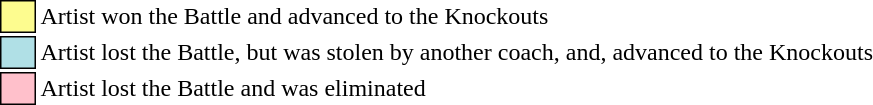<table class="toccolours" style="font-size: 100%; white-space: nowrap">
<tr>
<td style="background:#fdfc8f; border:1px solid black">     </td>
<td>Artist won the Battle and advanced to the Knockouts</td>
</tr>
<tr>
<td style="background:#b0e0e6; border:1px solid black">     </td>
<td>Artist lost the Battle, but was stolen by another coach, and, advanced to the Knockouts</td>
</tr>
<tr>
<td style="background:pink; border:1px solid black">     </td>
<td>Artist lost the Battle and was eliminated</td>
</tr>
</table>
